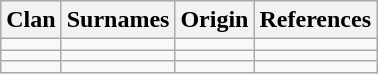<table class="wikitable">
<tr>
<th>Clan</th>
<th>Surnames</th>
<th>Origin</th>
<th>References</th>
</tr>
<tr>
<td></td>
<td></td>
<td></td>
<td></td>
</tr>
<tr>
<td></td>
<td></td>
<td></td>
<td></td>
</tr>
<tr>
<td></td>
<td></td>
<td></td>
<td></td>
</tr>
</table>
